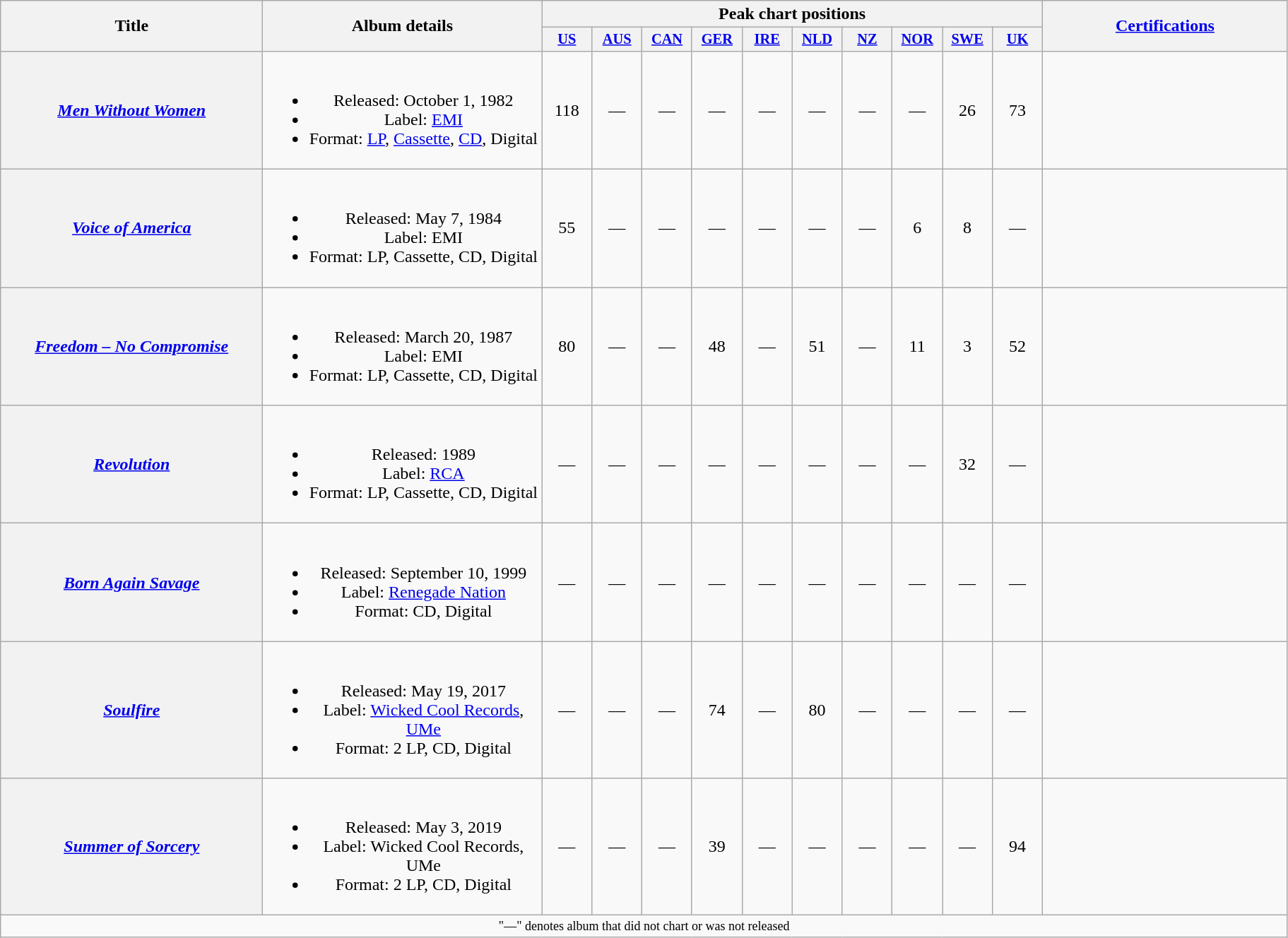<table class="wikitable plainrowheaders" style="text-align:center;">
<tr>
<th scope="col" rowspan="2" style="width:15em;">Title</th>
<th scope="col" rowspan="2" style="width:16em;">Album details</th>
<th scope="col" colspan="10">Peak chart positions</th>
<th scope="col" rowspan="2" style="width:14em;"><a href='#'>Certifications</a></th>
</tr>
<tr>
<th scope="col" style="width:3em;font-size:85%;"><a href='#'>US</a><br></th>
<th scope="col" style="width:3em;font-size:85%;"><a href='#'>AUS</a></th>
<th scope="col" style="width:3em;font-size:85%;"><a href='#'>CAN</a></th>
<th scope="col" style="width:3em;font-size:85%;"><a href='#'>GER</a><br></th>
<th scope="col" style="width:3em;font-size:85%;"><a href='#'>IRE</a></th>
<th scope="col" style="width:3em;font-size:85%;"><a href='#'>NLD</a><br></th>
<th scope="col" style="width:3em;font-size:85%;"><a href='#'>NZ</a><br></th>
<th scope="col" style="width:3em;font-size:85%;"><a href='#'>NOR</a><br></th>
<th scope="col" style="width:3em;font-size:85%;"><a href='#'>SWE</a><br></th>
<th scope="col" style="width:3em;font-size:85%;"><a href='#'>UK</a><br></th>
</tr>
<tr>
<th scope="row"><em><a href='#'>Men Without Women</a></em></th>
<td><br><ul><li>Released: October 1, 1982</li><li>Label: <a href='#'>EMI</a></li><li>Format: <a href='#'>LP</a>, <a href='#'>Cassette</a>, <a href='#'>CD</a>, Digital</li></ul></td>
<td>118</td>
<td>—</td>
<td>—</td>
<td>—</td>
<td>—</td>
<td>—</td>
<td>—</td>
<td>—</td>
<td>26</td>
<td>73</td>
<td></td>
</tr>
<tr>
<th scope="row"><em><a href='#'>Voice of America</a></em></th>
<td><br><ul><li>Released: May 7, 1984</li><li>Label: EMI</li><li>Format: LP, Cassette, CD, Digital</li></ul></td>
<td>55</td>
<td>—</td>
<td>—</td>
<td>—</td>
<td>—</td>
<td>—</td>
<td>—</td>
<td>6</td>
<td>8</td>
<td>—</td>
<td></td>
</tr>
<tr>
<th scope="row"><em><a href='#'>Freedom – No Compromise</a></em></th>
<td><br><ul><li>Released: March 20, 1987</li><li>Label: EMI</li><li>Format: LP, Cassette, CD, Digital</li></ul></td>
<td>80</td>
<td>—</td>
<td>—</td>
<td>48</td>
<td>—</td>
<td>51</td>
<td>—</td>
<td>11</td>
<td>3</td>
<td>52</td>
<td></td>
</tr>
<tr>
<th scope="row"><em><a href='#'>Revolution</a></em></th>
<td><br><ul><li>Released: 1989</li><li>Label: <a href='#'>RCA</a></li><li>Format: LP, Cassette, CD, Digital</li></ul></td>
<td>—</td>
<td>—</td>
<td>—</td>
<td>—</td>
<td>—</td>
<td>—</td>
<td>—</td>
<td>—</td>
<td>32</td>
<td>—</td>
<td></td>
</tr>
<tr>
<th scope="row"><em><a href='#'>Born Again Savage</a></em></th>
<td><br><ul><li>Released: September 10, 1999</li><li>Label: <a href='#'>Renegade Nation</a></li><li>Format: CD, Digital</li></ul></td>
<td>—</td>
<td>—</td>
<td>—</td>
<td>—</td>
<td>—</td>
<td>—</td>
<td>—</td>
<td>—</td>
<td>—</td>
<td>—</td>
<td></td>
</tr>
<tr>
<th scope="row"><em><a href='#'>Soulfire</a></em></th>
<td><br><ul><li>Released: May 19, 2017</li><li>Label: <a href='#'>Wicked Cool Records</a>, <a href='#'>UMe</a></li><li>Format: 2 LP, CD, Digital</li></ul></td>
<td>—</td>
<td>—</td>
<td>—</td>
<td>74</td>
<td>—</td>
<td>80</td>
<td>—</td>
<td>—</td>
<td>—</td>
<td>—</td>
<td></td>
</tr>
<tr>
<th scope="row"><em><a href='#'>Summer of Sorcery</a></em></th>
<td><br><ul><li>Released: May 3, 2019</li><li>Label: Wicked Cool Records, UMe</li><li>Format: 2 LP, CD, Digital</li></ul></td>
<td>—</td>
<td>—</td>
<td>—</td>
<td>39</td>
<td>—</td>
<td>—</td>
<td>—</td>
<td>—</td>
<td>—</td>
<td>94</td>
<td></td>
</tr>
<tr>
<td colspan="14" style="font-size:9pt">"—" denotes album that did not chart or was not released</td>
</tr>
</table>
